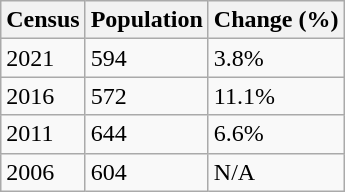<table class="wikitable">
<tr>
<th>Census</th>
<th>Population</th>
<th>Change (%)</th>
</tr>
<tr>
<td>2021</td>
<td>594</td>
<td> 3.8%</td>
</tr>
<tr>
<td>2016</td>
<td>572</td>
<td> 11.1%</td>
</tr>
<tr>
<td>2011</td>
<td>644</td>
<td> 6.6%</td>
</tr>
<tr>
<td>2006</td>
<td>604</td>
<td>N/A</td>
</tr>
</table>
